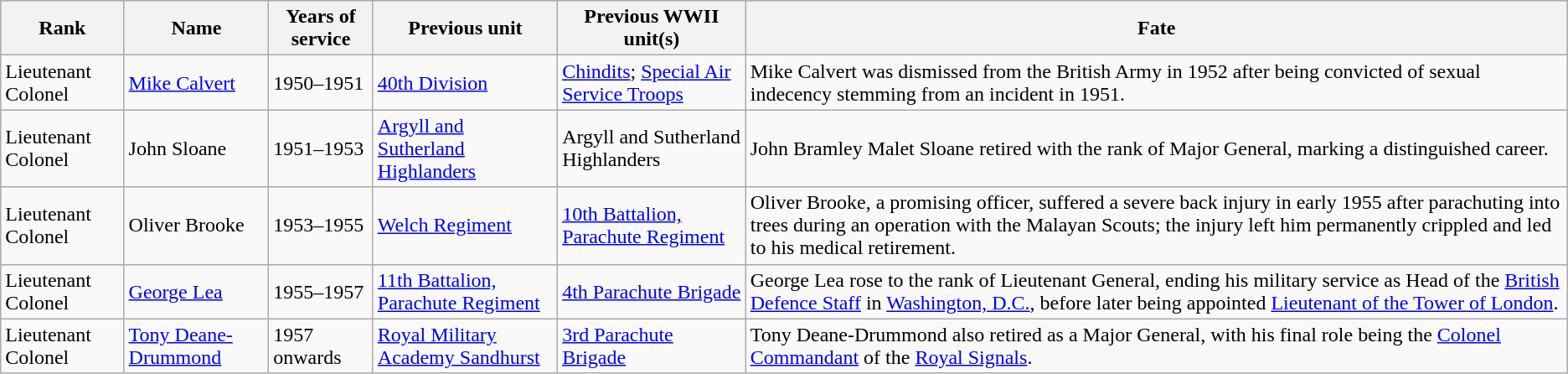<table class="wikitable">
<tr>
<th>Rank</th>
<th>Name</th>
<th>Years of service</th>
<th>Previous unit</th>
<th>Previous WWII unit(s)</th>
<th>Fate</th>
</tr>
<tr>
<td>Lieutenant Colonel</td>
<td><a href='#'>Mike Calvert</a></td>
<td>1950–1951</td>
<td><a href='#'>40th Division</a></td>
<td><a href='#'>Chindits</a>; <a href='#'>Special Air Service Troops</a></td>
<td>Mike Calvert was dismissed from the British Army in 1952 after being convicted of sexual indecency stemming from an incident in 1951.</td>
</tr>
<tr>
<td>Lieutenant Colonel</td>
<td>John Sloane</td>
<td>1951–1953</td>
<td><a href='#'>Argyll and Sutherland Highlanders</a></td>
<td>Argyll and Sutherland Highlanders</td>
<td>John Bramley Malet Sloane retired with the rank of Major General, marking a distinguished career.</td>
</tr>
<tr>
<td>Lieutenant Colonel</td>
<td>Oliver Brooke</td>
<td>1953–1955</td>
<td><a href='#'>Welch Regiment</a></td>
<td><a href='#'>10th Battalion, Parachute Regiment</a></td>
<td>Oliver Brooke, a promising officer, suffered a severe back injury in early 1955 after parachuting into trees during an operation with the Malayan Scouts; the injury left him permanently crippled and led to his medical retirement.</td>
</tr>
<tr>
<td>Lieutenant Colonel</td>
<td><a href='#'>George Lea</a></td>
<td>1955–1957</td>
<td><a href='#'>11th Battalion, Parachute Regiment</a></td>
<td><a href='#'>4th Parachute Brigade</a></td>
<td>George Lea rose to the rank of Lieutenant General, ending his military service as Head of the <a href='#'>British Defence Staff</a> in <a href='#'>Washington, D.C.</a>, before later being appointed <a href='#'>Lieutenant of the Tower of London</a>.</td>
</tr>
<tr>
<td>Lieutenant Colonel</td>
<td><a href='#'>Tony Deane-Drummond</a></td>
<td>1957 onwards</td>
<td><a href='#'>Royal Military Academy Sandhurst</a></td>
<td><a href='#'>3rd Parachute Brigade</a></td>
<td>Tony Deane-Drummond also retired as a Major General, with his final role being the <a href='#'>Colonel Commandant</a> of the <a href='#'>Royal Signals</a>.</td>
</tr>
</table>
